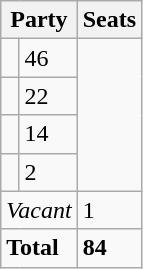<table class="wikitable">
<tr>
<th colspan=2>Party</th>
<th>Seats</th>
</tr>
<tr>
<td></td>
<td>46</td>
</tr>
<tr>
<td></td>
<td>22</td>
</tr>
<tr>
<td></td>
<td>14</td>
</tr>
<tr>
<td></td>
<td>2</td>
</tr>
<tr>
<td colspan="2"><em>Vacant</em></td>
<td>1</td>
</tr>
<tr>
<td colspan="2"><strong>Total</strong></td>
<td><strong>84</strong></td>
</tr>
</table>
